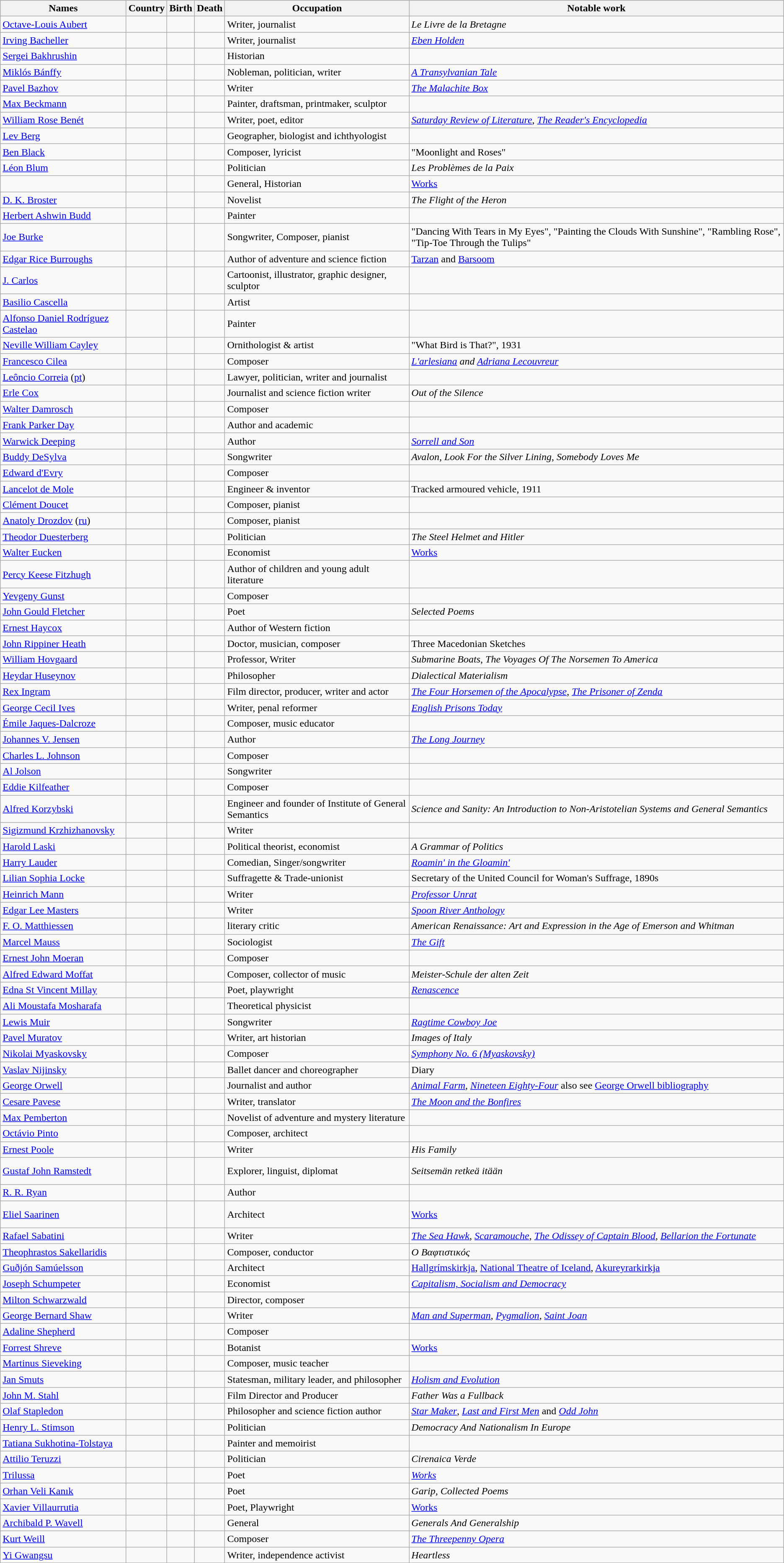<table class="wikitable sortable" border="1" style="border-spacing:0 style="width:100%">
<tr>
<th>Names</th>
<th>Country</th>
<th>Birth</th>
<th>Death</th>
<th>Occupation</th>
<th>Notable work</th>
</tr>
<tr>
<td><a href='#'>Octave-Louis Aubert</a></td>
<td></td>
<td></td>
<td></td>
<td>Writer, journalist</td>
<td><em>Le Livre de la Bretagne</em></td>
</tr>
<tr>
<td><a href='#'>Irving Bacheller</a></td>
<td></td>
<td></td>
<td></td>
<td>Writer, journalist</td>
<td><em><a href='#'>Eben Holden</a></em></td>
</tr>
<tr>
<td><a href='#'>Sergei Bakhrushin</a></td>
<td></td>
<td></td>
<td></td>
<td>Historian</td>
<td></td>
</tr>
<tr>
<td><a href='#'>Miklós Bánffy</a></td>
<td></td>
<td></td>
<td></td>
<td>Nobleman, politician, writer</td>
<td><em><a href='#'>A Transylvanian Tale</a></em></td>
</tr>
<tr>
<td><a href='#'>Pavel Bazhov</a></td>
<td></td>
<td></td>
<td></td>
<td>Writer</td>
<td><em><a href='#'>The Malachite Box</a></em></td>
</tr>
<tr>
<td><a href='#'>Max Beckmann</a></td>
<td></td>
<td></td>
<td></td>
<td>Painter, draftsman, printmaker, sculptor</td>
<td></td>
</tr>
<tr>
<td><a href='#'>William Rose Benét</a></td>
<td></td>
<td></td>
<td></td>
<td>Writer, poet, editor</td>
<td><em><a href='#'>Saturday Review of Literature</a></em>, <em><a href='#'>The Reader's Encyclopedia</a></em></td>
</tr>
<tr>
<td><a href='#'>Lev Berg</a></td>
<td></td>
<td></td>
<td></td>
<td>Geographer, biologist and ichthyologist</td>
<td></td>
</tr>
<tr>
<td><a href='#'>Ben Black</a></td>
<td></td>
<td></td>
<td></td>
<td>Composer, lyricist</td>
<td>"Moonlight and Roses"</td>
</tr>
<tr>
<td><a href='#'>Léon Blum</a></td>
<td></td>
<td></td>
<td></td>
<td>Politician</td>
<td><em>Les Problèmes de la Paix</em></td>
</tr>
<tr>
<td></td>
<td></td>
<td></td>
<td></td>
<td>General, Historian</td>
<td><a href='#'>Works</a></td>
</tr>
<tr>
<td><a href='#'>D. K. Broster</a></td>
<td></td>
<td></td>
<td></td>
<td>Novelist</td>
<td><em>The Flight of the Heron</em></td>
</tr>
<tr>
<td><a href='#'>Herbert Ashwin Budd</a></td>
<td></td>
<td></td>
<td></td>
<td>Painter</td>
<td></td>
</tr>
<tr>
<td><a href='#'>Joe Burke</a></td>
<td></td>
<td></td>
<td></td>
<td>Songwriter, Composer, pianist</td>
<td>"Dancing With Tears in My Eyes", "Painting the Clouds With Sunshine", "Rambling Rose", "Tip-Toe Through the Tulips"</td>
</tr>
<tr>
<td><a href='#'>Edgar Rice Burroughs</a></td>
<td></td>
<td></td>
<td></td>
<td>Author of adventure and science fiction</td>
<td><a href='#'>Tarzan</a> and <a href='#'>Barsoom</a></td>
</tr>
<tr>
<td><a href='#'>J. Carlos</a></td>
<td></td>
<td></td>
<td></td>
<td>Cartoonist, illustrator, graphic designer, sculptor</td>
<td></td>
</tr>
<tr>
<td><a href='#'>Basilio Cascella</a></td>
<td></td>
<td></td>
<td></td>
<td>Artist</td>
<td><em></em></td>
</tr>
<tr>
<td><a href='#'>Alfonso Daniel Rodríguez Castelao</a></td>
<td></td>
<td></td>
<td></td>
<td>Painter</td>
<td></td>
</tr>
<tr>
<td><a href='#'>Neville William Cayley</a></td>
<td></td>
<td></td>
<td></td>
<td>Ornithologist & artist</td>
<td>"What Bird is That?", 1931</td>
</tr>
<tr>
<td><a href='#'>Francesco Cilea</a></td>
<td></td>
<td></td>
<td></td>
<td>Composer</td>
<td><em><a href='#'>L'arlesiana</a> and <a href='#'>Adriana Lecouvreur</a></em></td>
</tr>
<tr>
<td><a href='#'>Leôncio Correia</a> (<a href='#'>pt</a>)</td>
<td></td>
<td></td>
<td></td>
<td>Lawyer, politician, writer and journalist</td>
<td></td>
</tr>
<tr>
<td><a href='#'>Erle Cox</a></td>
<td></td>
<td></td>
<td></td>
<td>Journalist and science fiction writer</td>
<td><em>Out of the Silence</em></td>
</tr>
<tr>
<td><a href='#'>Walter Damrosch</a></td>
<td></td>
<td></td>
<td></td>
<td>Composer</td>
<td></td>
</tr>
<tr>
<td><a href='#'>Frank Parker Day</a></td>
<td></td>
<td></td>
<td></td>
<td>Author and academic</td>
<td></td>
</tr>
<tr>
<td><a href='#'>Warwick Deeping</a></td>
<td></td>
<td></td>
<td></td>
<td>Author</td>
<td><em><a href='#'>Sorrell and Son</a></em></td>
</tr>
<tr>
<td><a href='#'>Buddy DeSylva</a></td>
<td></td>
<td></td>
<td></td>
<td>Songwriter</td>
<td><em>Avalon</em>, <em>Look For the Silver Lining</em>, <em>Somebody Loves Me</em></td>
</tr>
<tr>
<td><a href='#'>Edward d'Evry</a></td>
<td></td>
<td></td>
<td></td>
<td>Composer</td>
<td></td>
</tr>
<tr>
<td><a href='#'>Lancelot de Mole</a></td>
<td></td>
<td></td>
<td></td>
<td>Engineer & inventor</td>
<td>Tracked armoured vehicle, 1911</td>
</tr>
<tr>
<td><a href='#'>Clément Doucet</a></td>
<td></td>
<td></td>
<td></td>
<td>Composer, pianist</td>
<td></td>
</tr>
<tr>
<td><a href='#'>Anatoly Drozdov</a> (<a href='#'>ru</a>)</td>
<td></td>
<td></td>
<td></td>
<td>Composer, pianist</td>
<td></td>
</tr>
<tr>
<td><a href='#'>Theodor Duesterberg</a></td>
<td></td>
<td></td>
<td></td>
<td>Politician</td>
<td><em>The Steel Helmet and Hitler</em></td>
</tr>
<tr>
<td><a href='#'>Walter Eucken</a></td>
<td></td>
<td></td>
<td></td>
<td>Economist</td>
<td><a href='#'>Works</a></td>
</tr>
<tr>
<td><a href='#'>Percy Keese Fitzhugh</a></td>
<td></td>
<td></td>
<td></td>
<td>Author of children and young adult literature</td>
<td></td>
</tr>
<tr>
<td><a href='#'>Yevgeny Gunst</a></td>
<td></td>
<td></td>
<td></td>
<td>Composer</td>
<td></td>
</tr>
<tr>
<td><a href='#'>John Gould Fletcher</a></td>
<td></td>
<td></td>
<td></td>
<td>Poet</td>
<td><em>Selected Poems</em></td>
</tr>
<tr>
<td><a href='#'>Ernest Haycox</a></td>
<td></td>
<td></td>
<td></td>
<td>Author of Western fiction</td>
<td></td>
</tr>
<tr>
<td><a href='#'>John Rippiner Heath</a></td>
<td></td>
<td></td>
<td></td>
<td>Doctor, musician, composer</td>
<td>Three Macedonian Sketches</td>
</tr>
<tr>
<td><a href='#'>William Hovgaard</a></td>
<td><br></td>
<td></td>
<td></td>
<td>Professor, Writer</td>
<td><em>Submarine Boats</em>, <em>The Voyages Of The Norsemen To America</em></td>
</tr>
<tr>
<td><a href='#'>Heydar Huseynov</a></td>
<td></td>
<td></td>
<td></td>
<td>Philosopher</td>
<td><em>Dialectical Materialism</em></td>
</tr>
<tr>
<td><a href='#'>Rex Ingram</a></td>
<td></td>
<td></td>
<td></td>
<td>Film director, producer, writer and actor</td>
<td><em><a href='#'>The Four Horsemen of the Apocalypse</a></em>, <em><a href='#'>The Prisoner of Zenda</a></em></td>
</tr>
<tr>
<td><a href='#'>George Cecil Ives</a></td>
<td></td>
<td></td>
<td></td>
<td>Writer, penal reformer</td>
<td><em><a href='#'>English Prisons Today</a></em></td>
</tr>
<tr>
<td><a href='#'>Émile Jaques-Dalcroze</a></td>
<td></td>
<td></td>
<td></td>
<td>Composer, music educator</td>
<td></td>
</tr>
<tr>
<td><a href='#'>Johannes V. Jensen</a></td>
<td></td>
<td></td>
<td></td>
<td>Author</td>
<td><em><a href='#'>The Long Journey</a></em></td>
</tr>
<tr>
<td><a href='#'>Charles L. Johnson</a></td>
<td></td>
<td></td>
<td></td>
<td>Composer</td>
<td></td>
</tr>
<tr>
<td><a href='#'>Al Jolson</a></td>
<td></td>
<td></td>
<td></td>
<td>Songwriter</td>
<td></td>
</tr>
<tr>
<td><a href='#'>Eddie Kilfeather</a></td>
<td></td>
<td></td>
<td></td>
<td>Composer</td>
<td></td>
</tr>
<tr>
<td><a href='#'>Alfred Korzybski</a></td>
<td><br></td>
<td></td>
<td></td>
<td>Engineer and founder of Institute of General Semantics</td>
<td><em>Science and Sanity: An Introduction to Non-Aristotelian Systems and General Semantics</em></td>
</tr>
<tr>
<td><a href='#'>Sigizmund Krzhizhanovsky</a></td>
<td></td>
<td></td>
<td></td>
<td>Writer</td>
<td></td>
</tr>
<tr>
<td><a href='#'>Harold Laski</a></td>
<td></td>
<td></td>
<td></td>
<td>Political theorist, economist</td>
<td><em>A Grammar of Politics</em></td>
</tr>
<tr>
<td><a href='#'>Harry Lauder</a></td>
<td></td>
<td></td>
<td></td>
<td>Comedian, Singer/songwriter</td>
<td><em><a href='#'>Roamin' in the Gloamin'</a></em></td>
</tr>
<tr>
<td><a href='#'>Lilian Sophia Locke</a></td>
<td></td>
<td></td>
<td></td>
<td>Suffragette & Trade-unionist</td>
<td>Secretary of the United Council for Woman's Suffrage, 1890s</td>
</tr>
<tr>
<td><a href='#'>Heinrich Mann</a></td>
<td></td>
<td></td>
<td></td>
<td>Writer</td>
<td><em><a href='#'>Professor Unrat</a></em></td>
</tr>
<tr>
<td><a href='#'>Edgar Lee Masters</a></td>
<td></td>
<td></td>
<td></td>
<td>Writer</td>
<td><em><a href='#'>Spoon River Anthology</a></em></td>
</tr>
<tr>
<td><a href='#'>F. O. Matthiessen</a></td>
<td></td>
<td></td>
<td></td>
<td>literary critic</td>
<td><em>American Renaissance: Art and Expression in the Age of Emerson and Whitman</em></td>
</tr>
<tr>
<td><a href='#'>Marcel Mauss</a></td>
<td></td>
<td></td>
<td></td>
<td>Sociologist</td>
<td><em><a href='#'>The Gift</a></em></td>
</tr>
<tr>
<td><a href='#'>Ernest John Moeran</a></td>
<td></td>
<td></td>
<td></td>
<td>Composer</td>
<td></td>
</tr>
<tr>
<td><a href='#'>Alfred Edward Moffat</a></td>
<td></td>
<td></td>
<td></td>
<td>Composer, collector of music</td>
<td><em>Meister-Schule der alten Zeit</em></td>
</tr>
<tr>
<td><a href='#'>Edna St Vincent Millay</a></td>
<td></td>
<td></td>
<td></td>
<td>Poet, playwright</td>
<td><em><a href='#'>Renascence</a></em></td>
</tr>
<tr>
<td><a href='#'>Ali Moustafa Mosharafa</a></td>
<td></td>
<td></td>
<td></td>
<td>Theoretical physicist</td>
<td></td>
</tr>
<tr>
<td><a href='#'>Lewis Muir</a></td>
<td></td>
<td></td>
<td></td>
<td>Songwriter</td>
<td><em><a href='#'>Ragtime Cowboy Joe</a></em></td>
</tr>
<tr>
<td><a href='#'>Pavel Muratov</a></td>
<td></td>
<td></td>
<td></td>
<td>Writer, art historian</td>
<td><em>Images of Italy</em></td>
</tr>
<tr>
<td><a href='#'>Nikolai Myaskovsky</a></td>
<td></td>
<td></td>
<td></td>
<td>Composer</td>
<td><em><a href='#'>Symphony No. 6 (Myaskovsky)</a></em></td>
</tr>
<tr>
<td><a href='#'>Vaslav Nijinsky</a></td>
<td></td>
<td></td>
<td></td>
<td>Ballet dancer and choreographer</td>
<td>Diary</td>
</tr>
<tr>
<td><a href='#'>George Orwell</a></td>
<td></td>
<td></td>
<td></td>
<td>Journalist and author</td>
<td><em><a href='#'>Animal Farm</a></em>, <em><a href='#'>Nineteen Eighty-Four</a></em> also see <a href='#'>George Orwell bibliography</a></td>
</tr>
<tr>
<td><a href='#'>Cesare Pavese</a></td>
<td></td>
<td></td>
<td></td>
<td>Writer, translator</td>
<td><em><a href='#'>The Moon and the Bonfires</a></em></td>
</tr>
<tr>
<td><a href='#'>Max Pemberton</a></td>
<td></td>
<td></td>
<td></td>
<td>Novelist of adventure and mystery literature</td>
<td></td>
</tr>
<tr>
<td><a href='#'>Octávio Pinto</a></td>
<td></td>
<td></td>
<td></td>
<td>Composer, architect</td>
<td></td>
</tr>
<tr>
<td><a href='#'>Ernest Poole</a></td>
<td></td>
<td></td>
<td></td>
<td>Writer</td>
<td><em>His Family</em></td>
</tr>
<tr>
<td><a href='#'>Gustaf John Ramstedt</a></td>
<td><br><br></td>
<td></td>
<td></td>
<td>Explorer, linguist, diplomat</td>
<td><em>Seitsemän retkeä itään</em></td>
</tr>
<tr>
<td><a href='#'>R. R. Ryan</a></td>
<td></td>
<td></td>
<td></td>
<td>Author</td>
<td></td>
</tr>
<tr>
<td><a href='#'>Eliel Saarinen</a></td>
<td><br><br></td>
<td></td>
<td></td>
<td>Architect</td>
<td><a href='#'>Works</a></td>
</tr>
<tr>
<td><a href='#'>Rafael Sabatini</a></td>
<td><br></td>
<td></td>
<td></td>
<td>Writer</td>
<td><em><a href='#'>The Sea Hawk</a></em>, <em><a href='#'>Scaramouche</a></em>, <em><a href='#'>The Odissey of Captain Blood</a></em>, <em><a href='#'>Bellarion the Fortunate</a></em></td>
</tr>
<tr>
<td><a href='#'>Theophrastos Sakellaridis</a></td>
<td></td>
<td></td>
<td></td>
<td>Composer, conductor</td>
<td><em>Ο Βαφτιστικός</em></td>
</tr>
<tr>
<td><a href='#'>Guðjón Samúelsson</a></td>
<td></td>
<td></td>
<td></td>
<td>Architect</td>
<td><a href='#'>Hallgrímskirkja</a>, <a href='#'>National Theatre of Iceland</a>, <a href='#'>Akureyrarkirkja</a></td>
</tr>
<tr>
<td><a href='#'>Joseph Schumpeter</a></td>
<td></td>
<td></td>
<td></td>
<td>Economist</td>
<td><em><a href='#'>Capitalism, Socialism and Democracy</a></em></td>
</tr>
<tr>
<td><a href='#'>Milton Schwarzwald</a></td>
<td></td>
<td></td>
<td></td>
<td>Director, composer</td>
<td></td>
</tr>
<tr>
<td><a href='#'>George Bernard Shaw</a></td>
<td><br></td>
<td></td>
<td></td>
<td>Writer</td>
<td><em><a href='#'>Man and Superman</a></em>, <em><a href='#'>Pygmalion</a></em>, <em><a href='#'>Saint Joan</a></em></td>
</tr>
<tr>
<td><a href='#'>Adaline Shepherd</a></td>
<td></td>
<td></td>
<td></td>
<td>Composer</td>
<td></td>
</tr>
<tr>
<td><a href='#'>Forrest Shreve</a></td>
<td></td>
<td></td>
<td></td>
<td>Botanist</td>
<td><a href='#'>Works</a></td>
</tr>
<tr>
<td><a href='#'>Martinus Sieveking</a></td>
<td></td>
<td></td>
<td></td>
<td>Composer, music teacher</td>
<td></td>
</tr>
<tr>
<td><a href='#'>Jan Smuts</a></td>
<td></td>
<td></td>
<td></td>
<td>Statesman, military leader, and philosopher</td>
<td><em><a href='#'>Holism and Evolution</a></em></td>
</tr>
<tr>
<td><a href='#'>John M. Stahl</a></td>
<td></td>
<td></td>
<td></td>
<td>Film Director and Producer</td>
<td><em>Father Was a Fullback</em></td>
</tr>
<tr>
<td><a href='#'>Olaf Stapledon</a></td>
<td></td>
<td></td>
<td></td>
<td>Philosopher and science fiction author</td>
<td><em><a href='#'>Star Maker</a></em>, <em><a href='#'>Last and First Men</a></em> and <em><a href='#'>Odd John</a></em></td>
</tr>
<tr>
<td><a href='#'>Henry L. Stimson</a></td>
<td></td>
<td></td>
<td></td>
<td>Politician</td>
<td><em>Democracy And Nationalism In Europe</em></td>
</tr>
<tr>
<td><a href='#'>Tatiana Sukhotina-Tolstaya</a></td>
<td></td>
<td></td>
<td></td>
<td>Painter and memoirist</td>
<td></td>
</tr>
<tr>
<td><a href='#'>Attilio Teruzzi</a></td>
<td></td>
<td></td>
<td></td>
<td>Politician</td>
<td><em>Cirenaica Verde</em></td>
</tr>
<tr>
<td><a href='#'>Trilussa</a></td>
<td></td>
<td></td>
<td></td>
<td>Poet</td>
<td><em><a href='#'>Works</a></em></td>
</tr>
<tr>
<td><a href='#'>Orhan Veli Kanık</a></td>
<td></td>
<td></td>
<td></td>
<td>Poet</td>
<td><em>Garip, Collected Poems</em></td>
</tr>
<tr>
<td><a href='#'>Xavier Villaurrutia</a></td>
<td></td>
<td></td>
<td></td>
<td>Poet, Playwright</td>
<td><a href='#'>Works</a></td>
</tr>
<tr>
<td><a href='#'>Archibald P. Wavell</a></td>
<td></td>
<td></td>
<td></td>
<td>General</td>
<td><em>Generals And Generalship</em></td>
</tr>
<tr>
<td><a href='#'>Kurt Weill</a></td>
<td></td>
<td></td>
<td></td>
<td>Composer</td>
<td><em><a href='#'>The Threepenny Opera</a></em></td>
</tr>
<tr>
<td><a href='#'>Yi Gwangsu</a></td>
<td></td>
<td></td>
<td></td>
<td>Writer, independence activist</td>
<td><em>Heartless</em></td>
</tr>
</table>
